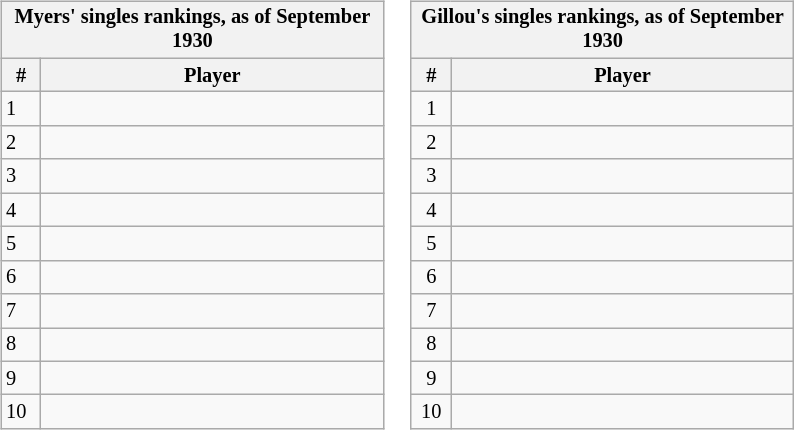<table>
<tr valign=top>
<td><br><table class="wikitable" style="font-size:85%;">
<tr>
<th colspan="3">Myers' singles rankings, as of September 1930</th>
</tr>
<tr>
<th width=20>#</th>
<th width=222>Player</th>
</tr>
<tr>
<td>1</td>
<td align=left></td>
</tr>
<tr>
<td>2</td>
<td align=left></td>
</tr>
<tr>
<td>3</td>
<td align=left></td>
</tr>
<tr>
<td>4</td>
<td align=left></td>
</tr>
<tr>
<td>5</td>
<td align=left></td>
</tr>
<tr>
<td>6</td>
<td align=left></td>
</tr>
<tr>
<td>7</td>
<td align=left></td>
</tr>
<tr>
<td>8</td>
<td align=left></td>
</tr>
<tr>
<td>9</td>
<td align=left></td>
</tr>
<tr>
<td>10</td>
<td align=left></td>
</tr>
</table>
</td>
<td><br><table class=wikitable style=font-size:85%;text-align:center>
<tr>
<th colspan="3">Gillou's singles rankings, as of September 1930</th>
</tr>
<tr>
<th width=20>#</th>
<th width=222>Player</th>
</tr>
<tr>
<td>1</td>
<td align=left></td>
</tr>
<tr>
<td>2</td>
<td align=left></td>
</tr>
<tr>
<td>3</td>
<td align=left></td>
</tr>
<tr>
<td>4</td>
<td align=left></td>
</tr>
<tr>
<td>5</td>
<td align=left></td>
</tr>
<tr>
<td>6</td>
<td align=left></td>
</tr>
<tr>
<td>7</td>
<td align=left></td>
</tr>
<tr>
<td>8</td>
<td align=left></td>
</tr>
<tr>
<td>9</td>
<td align=left></td>
</tr>
<tr>
<td>10</td>
<td align=left></td>
</tr>
</table>
</td>
<td><br></td>
</tr>
</table>
